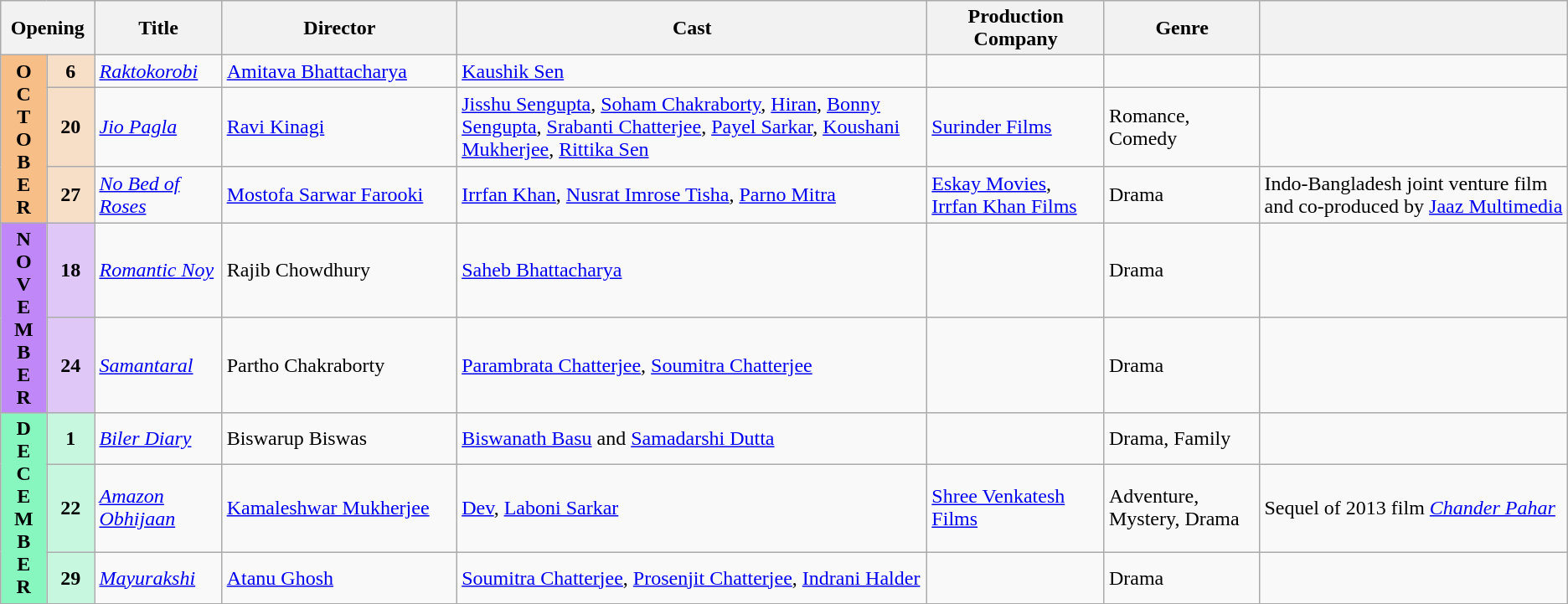<table class="wikitable sortable">
<tr>
<th colspan="2" style="width:6%;">Opening</th>
<th>Title</th>
<th style="width:15%;">Director</th>
<th style="width:30%;">Cast</th>
<th>Production Company</th>
<th>Genre</th>
<th></th>
</tr>
<tr>
<th rowspan="3" style="text-align:center; background:#f7bf87">O<br>C<br>T<br>O<br>B<br>E<br>R</th>
<td rowspan="1" style="text-align:center; background:#f7dfc7"><strong>6</strong></td>
<td><em><a href='#'>Raktokorobi</a></em></td>
<td><a href='#'>Amitava Bhattacharya</a></td>
<td><a href='#'>Kaushik Sen</a></td>
<td></td>
<td></td>
<td></td>
</tr>
<tr>
<td rowspan="1" style="text-align:center; background:#f7dfc7"><strong>20</strong></td>
<td><em><a href='#'>Jio Pagla</a></em></td>
<td><a href='#'>Ravi Kinagi</a></td>
<td><a href='#'>Jisshu Sengupta</a>, <a href='#'>Soham Chakraborty</a>, <a href='#'>Hiran</a>, <a href='#'>Bonny Sengupta</a>, <a href='#'>Srabanti Chatterjee</a>, <a href='#'>Payel Sarkar</a>, <a href='#'>Koushani Mukherjee</a>, <a href='#'>Rittika Sen</a></td>
<td><a href='#'>Surinder Films</a></td>
<td>Romance, Comedy</td>
<td></td>
</tr>
<tr>
<td rowspan="1" style="text-align:center; background:#f7dfc7"><strong>27</strong></td>
<td><em><a href='#'>No Bed of Roses</a></em></td>
<td><a href='#'>Mostofa Sarwar Farooki</a></td>
<td><a href='#'>Irrfan Khan</a>, <a href='#'>Nusrat Imrose Tisha</a>, <a href='#'>Parno Mitra</a></td>
<td><a href='#'>Eskay Movies</a>, <a href='#'>Irrfan Khan Films</a></td>
<td>Drama</td>
<td>Indo-Bangladesh joint venture film and co-produced by <a href='#'>Jaaz Multimedia</a></td>
</tr>
<tr>
<th rowspan="2" style="text-align:center; background:#bf87f7">N<br>O<br>V<br>E<br>M<br>B<br>E<br>R</th>
<td rowspan="1" style="text-align:center; background:#dfc7f7"><strong>18</strong></td>
<td><em><a href='#'>Romantic Noy</a></em></td>
<td>Rajib Chowdhury</td>
<td><a href='#'>Saheb Bhattacharya</a></td>
<td></td>
<td>Drama</td>
<td></td>
</tr>
<tr>
<td rowspan="1" style="text-align:center; background:#dfc7f7"><strong>24</strong></td>
<td><em><a href='#'>Samantaral</a></em></td>
<td>Partho Chakraborty</td>
<td><a href='#'>Parambrata Chatterjee</a>, <a href='#'>Soumitra Chatterjee</a></td>
<td></td>
<td>Drama</td>
<td></td>
</tr>
<tr>
<th rowspan="3" style="text-align:center; background:#87f7bf">D<br>E<br>C<br>E<br>M<br>B<br>E<br>R</th>
<td rowspan="1" style="text-align:center; background:#c7f7df"><strong>1</strong></td>
<td><em><a href='#'>Biler Diary</a></em></td>
<td>Biswarup Biswas</td>
<td><a href='#'>Biswanath Basu</a> and <a href='#'>Samadarshi Dutta</a></td>
<td></td>
<td>Drama, Family</td>
<td></td>
</tr>
<tr>
<td rowspan="1" style="text-align:center; background:#c7f7df"><strong>22</strong></td>
<td><em><a href='#'>Amazon Obhijaan</a></em></td>
<td><a href='#'>Kamaleshwar Mukherjee</a></td>
<td><a href='#'>Dev</a>, <a href='#'>Laboni Sarkar</a></td>
<td><a href='#'>Shree Venkatesh Films</a></td>
<td>Adventure, Mystery, Drama</td>
<td>Sequel of 2013 film <em><a href='#'>Chander Pahar</a></em></td>
</tr>
<tr>
<td rowspan="1" style="text-align:center; background:#c7f7df"><strong>29</strong></td>
<td><em><a href='#'>Mayurakshi</a></em></td>
<td><a href='#'>Atanu Ghosh</a></td>
<td><a href='#'>Soumitra Chatterjee</a>, <a href='#'>Prosenjit Chatterjee</a>, <a href='#'>Indrani Halder</a></td>
<td></td>
<td>Drama</td>
<td></td>
</tr>
<tr>
</tr>
</table>
